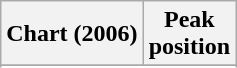<table class="wikitable sortable plainrowheaders" style="text-align:center">
<tr>
<th scope="col">Chart (2006)</th>
<th scope="col">Peak<br>position</th>
</tr>
<tr>
</tr>
<tr>
</tr>
<tr>
</tr>
<tr>
</tr>
<tr>
</tr>
<tr>
</tr>
</table>
